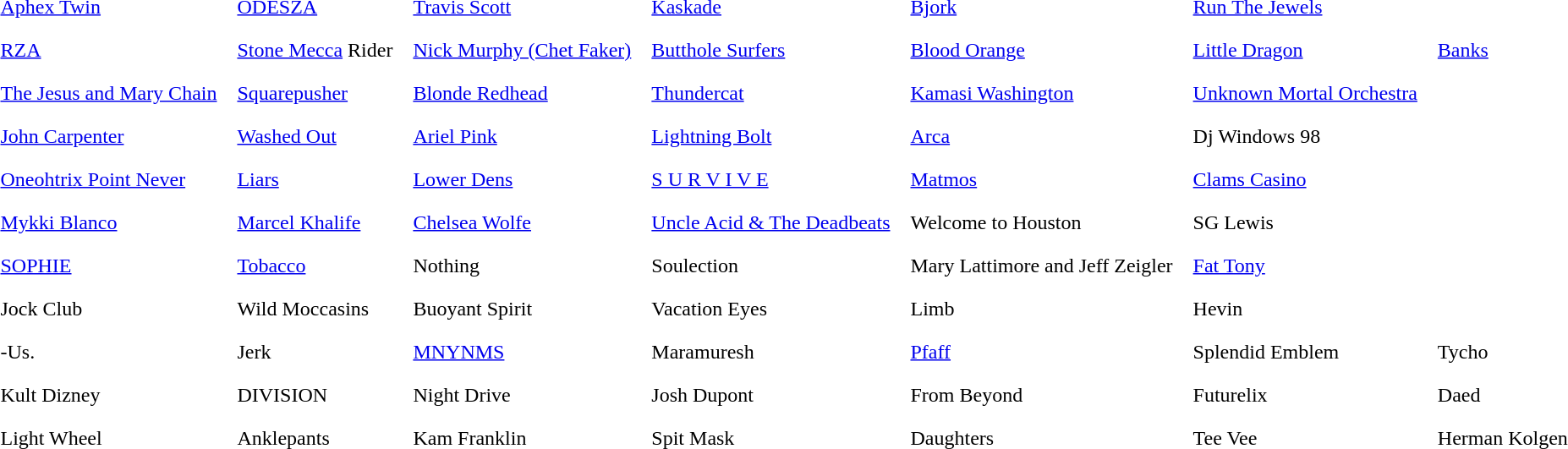<table cellpadding=7>
<tr>
<td><a href='#'>Aphex Twin</a></td>
<td><a href='#'>ODESZA</a></td>
<td><a href='#'>Travis Scott</a></td>
<td><a href='#'>Kaskade</a></td>
<td><a href='#'>Bjork</a></td>
<td><a href='#'>Run The Jewels</a></td>
</tr>
<tr>
<td><a href='#'>RZA</a></td>
<td><a href='#'>Stone Mecca</a> Rider</td>
<td><a href='#'>Nick Murphy (Chet Faker)</a></td>
<td><a href='#'>Butthole Surfers</a></td>
<td><a href='#'>Blood Orange</a></td>
<td><a href='#'>Little Dragon</a></td>
<td><a href='#'>Banks</a></td>
</tr>
<tr>
<td><a href='#'>The Jesus and Mary Chain</a></td>
<td><a href='#'>Squarepusher</a></td>
<td><a href='#'>Blonde Redhead</a></td>
<td><a href='#'>Thundercat</a></td>
<td><a href='#'>Kamasi Washington</a></td>
<td><a href='#'>Unknown Mortal Orchestra</a></td>
</tr>
<tr>
<td><a href='#'>John Carpenter</a></td>
<td><a href='#'>Washed Out</a></td>
<td><a href='#'>Ariel Pink</a></td>
<td><a href='#'>Lightning Bolt</a></td>
<td><a href='#'>Arca</a></td>
<td>Dj Windows 98</td>
</tr>
<tr>
<td><a href='#'>Oneohtrix Point Never</a></td>
<td><a href='#'>Liars</a></td>
<td><a href='#'>Lower Dens</a></td>
<td><a href='#'>S U R V I V E</a></td>
<td><a href='#'>Matmos</a></td>
<td><a href='#'>Clams Casino</a></td>
</tr>
<tr>
<td><a href='#'>Mykki Blanco</a></td>
<td><a href='#'>Marcel Khalife</a></td>
<td><a href='#'>Chelsea Wolfe</a></td>
<td><a href='#'>Uncle Acid & The Deadbeats</a></td>
<td>Welcome to Houston</td>
<td>SG Lewis</td>
</tr>
<tr>
<td><a href='#'>SOPHIE</a></td>
<td><a href='#'>Tobacco</a></td>
<td>Nothing</td>
<td>Soulection</td>
<td>Mary Lattimore and Jeff Zeigler</td>
<td><a href='#'>Fat Tony</a></td>
</tr>
<tr>
<td>Jock Club</td>
<td>Wild Moccasins</td>
<td>Buoyant Spirit</td>
<td>Vacation Eyes</td>
<td>Limb</td>
<td>Hevin</td>
</tr>
<tr>
<td>-Us.</td>
<td>Jerk</td>
<td><a href='#'>MNYNMS</a></td>
<td>Maramuresh</td>
<td><a href='#'>Pfaff</a></td>
<td>Splendid Emblem</td>
<td>Tycho</td>
</tr>
<tr>
<td>Kult Dizney</td>
<td>DIVISION</td>
<td Night Drive (band)>Night Drive</td>
<td>Josh Dupont</td>
<td>From Beyond</td>
<td>Futurelix</td>
<td>Daed</td>
</tr>
<tr>
<td>Light Wheel</td>
<td>Anklepants</td>
<td>Kam Franklin</td>
<td>Spit Mask</td>
<td>Daughters</td>
<td>Tee Vee</td>
<td>Herman Kolgen</td>
</tr>
</table>
